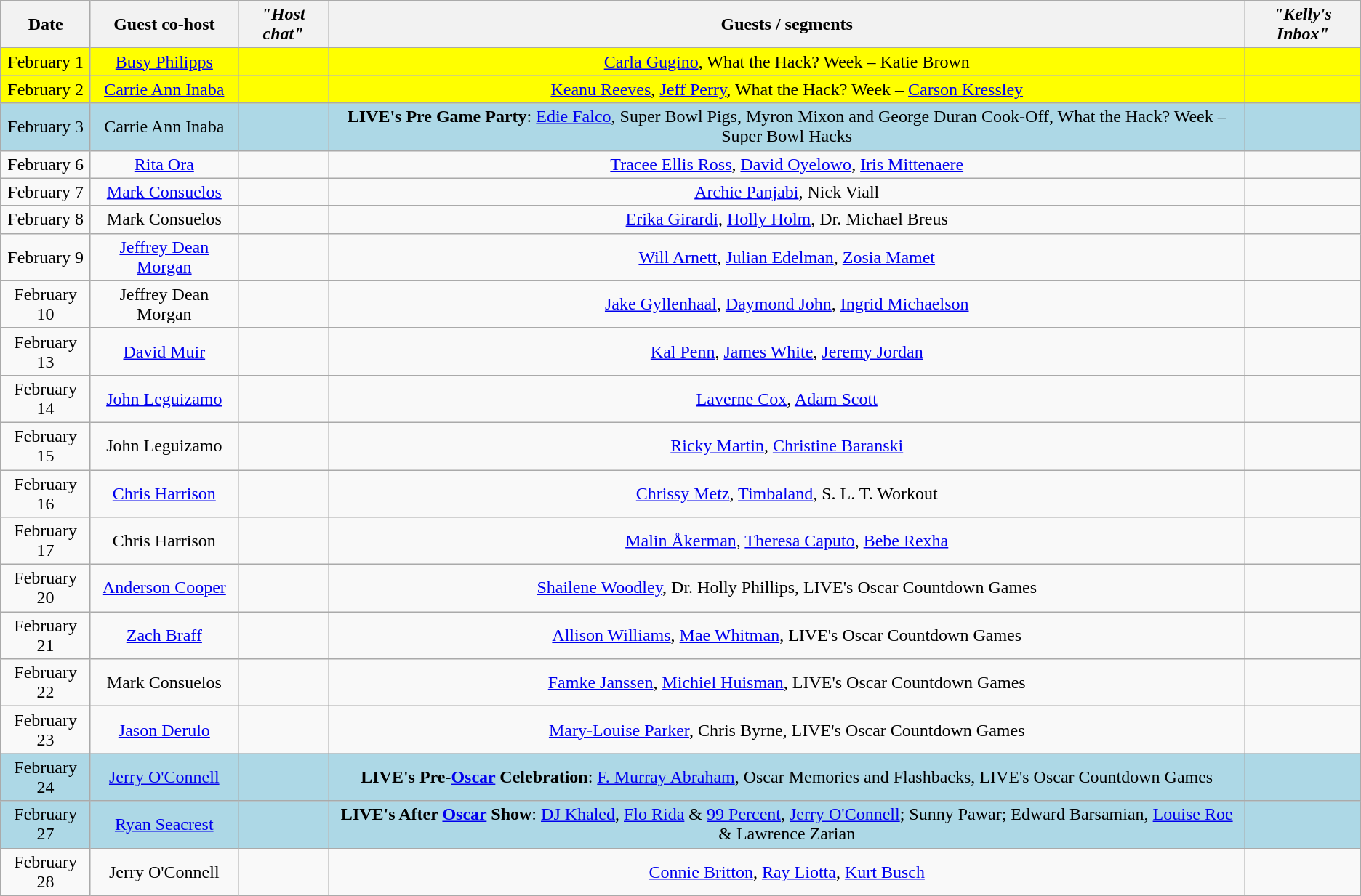<table class="wikitable sortable" style="text-align:center;">
<tr>
<th>Date</th>
<th>Guest co-host</th>
<th><em>"Host chat"</em></th>
<th>Guests / segments</th>
<th><em>"Kelly's Inbox"</em></th>
</tr>
<tr style="background:yellow;">
<td>February 1</td>
<td><a href='#'>Busy Philipps</a></td>
<td></td>
<td><a href='#'>Carla Gugino</a>, What the Hack? Week – Katie Brown</td>
<td></td>
</tr>
<tr style="background:yellow;">
<td>February 2</td>
<td><a href='#'>Carrie Ann Inaba</a></td>
<td></td>
<td><a href='#'>Keanu Reeves</a>, <a href='#'>Jeff Perry</a>, What the Hack? Week – <a href='#'>Carson Kressley</a></td>
<td></td>
</tr>
<tr style="background:lightblue;">
<td>February 3</td>
<td>Carrie Ann Inaba</td>
<td></td>
<td><strong>LIVE's Pre Game Party</strong>: <a href='#'>Edie Falco</a>, Super Bowl Pigs, Myron Mixon and George Duran Cook-Off, What the Hack? Week – Super Bowl Hacks</td>
<td></td>
</tr>
<tr>
<td>February 6</td>
<td><a href='#'>Rita Ora</a></td>
<td></td>
<td><a href='#'>Tracee Ellis Ross</a>, <a href='#'>David Oyelowo</a>, <a href='#'>Iris Mittenaere</a></td>
<td></td>
</tr>
<tr>
<td>February 7</td>
<td><a href='#'>Mark Consuelos</a></td>
<td></td>
<td><a href='#'>Archie Panjabi</a>, Nick Viall</td>
<td></td>
</tr>
<tr>
<td>February 8</td>
<td>Mark Consuelos</td>
<td></td>
<td><a href='#'>Erika Girardi</a>, <a href='#'>Holly Holm</a>, Dr. Michael Breus</td>
<td></td>
</tr>
<tr>
<td>February 9</td>
<td><a href='#'>Jeffrey Dean Morgan</a></td>
<td></td>
<td><a href='#'>Will Arnett</a>, <a href='#'>Julian Edelman</a>, <a href='#'>Zosia Mamet</a></td>
<td></td>
</tr>
<tr>
<td>February 10</td>
<td>Jeffrey Dean Morgan</td>
<td></td>
<td><a href='#'>Jake Gyllenhaal</a>, <a href='#'>Daymond John</a>, <a href='#'>Ingrid Michaelson</a></td>
<td></td>
</tr>
<tr>
<td>February 13</td>
<td><a href='#'>David Muir</a></td>
<td></td>
<td><a href='#'>Kal Penn</a>, <a href='#'>James White</a>, <a href='#'>Jeremy Jordan</a></td>
<td></td>
</tr>
<tr>
<td>February 14</td>
<td><a href='#'>John Leguizamo</a></td>
<td></td>
<td><a href='#'>Laverne Cox</a>, <a href='#'>Adam Scott</a></td>
<td></td>
</tr>
<tr>
<td>February 15</td>
<td>John Leguizamo</td>
<td></td>
<td><a href='#'>Ricky Martin</a>, <a href='#'>Christine Baranski</a></td>
<td></td>
</tr>
<tr>
<td>February 16</td>
<td><a href='#'>Chris Harrison</a></td>
<td></td>
<td><a href='#'>Chrissy Metz</a>, <a href='#'>Timbaland</a>, S. L. T. Workout</td>
<td></td>
</tr>
<tr>
<td>February 17</td>
<td>Chris Harrison</td>
<td></td>
<td><a href='#'>Malin Åkerman</a>, <a href='#'>Theresa Caputo</a>, <a href='#'>Bebe Rexha</a></td>
<td></td>
</tr>
<tr>
<td>February 20</td>
<td><a href='#'>Anderson Cooper</a></td>
<td></td>
<td><a href='#'>Shailene Woodley</a>, Dr. Holly Phillips, LIVE's Oscar Countdown Games</td>
<td></td>
</tr>
<tr>
<td>February 21</td>
<td><a href='#'>Zach Braff</a></td>
<td></td>
<td><a href='#'>Allison Williams</a>, <a href='#'>Mae Whitman</a>, LIVE's Oscar Countdown Games</td>
<td></td>
</tr>
<tr>
<td>February 22</td>
<td>Mark Consuelos</td>
<td></td>
<td><a href='#'>Famke Janssen</a>, <a href='#'>Michiel Huisman</a>, LIVE's Oscar Countdown Games</td>
<td></td>
</tr>
<tr>
<td>February 23</td>
<td><a href='#'>Jason Derulo</a></td>
<td></td>
<td><a href='#'>Mary-Louise Parker</a>, Chris Byrne, LIVE's Oscar Countdown Games</td>
<td></td>
</tr>
<tr style="background:lightblue;">
<td>February 24</td>
<td><a href='#'>Jerry O'Connell</a></td>
<td></td>
<td><strong>LIVE's Pre-<a href='#'>Oscar</a> Celebration</strong>: <a href='#'>F. Murray Abraham</a>, Oscar Memories and Flashbacks, LIVE's Oscar Countdown Games</td>
<td></td>
</tr>
<tr style="background:lightblue;">
<td>February 27</td>
<td><a href='#'>Ryan Seacrest</a></td>
<td></td>
<td><strong>LIVE's After <a href='#'>Oscar</a> Show</strong>: <a href='#'>DJ Khaled</a>, <a href='#'>Flo Rida</a> & <a href='#'>99 Percent</a>, <a href='#'>Jerry O'Connell</a>; Sunny Pawar; Edward Barsamian, <a href='#'>Louise Roe</a> & Lawrence Zarian</td>
<td></td>
</tr>
<tr>
<td>February 28</td>
<td>Jerry O'Connell</td>
<td></td>
<td><a href='#'>Connie Britton</a>, <a href='#'>Ray Liotta</a>, <a href='#'>Kurt Busch</a></td>
<td></td>
</tr>
</table>
